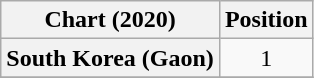<table class="wikitable plainrowheaders" style="text-align:center">
<tr>
<th scope="col">Chart (2020)</th>
<th scope="col">Position</th>
</tr>
<tr>
<th scope="row">South Korea (Gaon)</th>
<td>1</td>
</tr>
<tr>
</tr>
</table>
